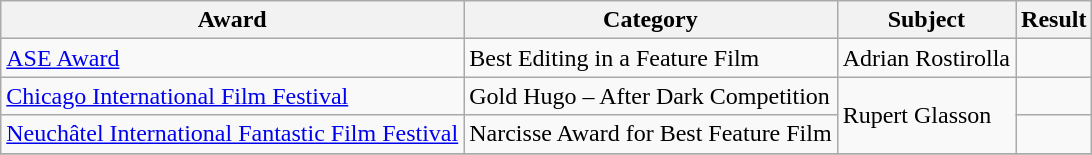<table class="wikitable">
<tr>
<th>Award</th>
<th>Category</th>
<th>Subject</th>
<th>Result</th>
</tr>
<tr>
<td><a href='#'>ASE Award</a></td>
<td>Best Editing in a Feature Film</td>
<td>Adrian Rostirolla</td>
<td></td>
</tr>
<tr>
<td><a href='#'>Chicago International Film Festival</a></td>
<td>Gold Hugo – After Dark Competition</td>
<td rowspan=2>Rupert Glasson</td>
<td></td>
</tr>
<tr>
<td><a href='#'>Neuchâtel International Fantastic Film Festival</a></td>
<td>Narcisse Award for Best Feature Film</td>
<td></td>
</tr>
<tr>
</tr>
</table>
